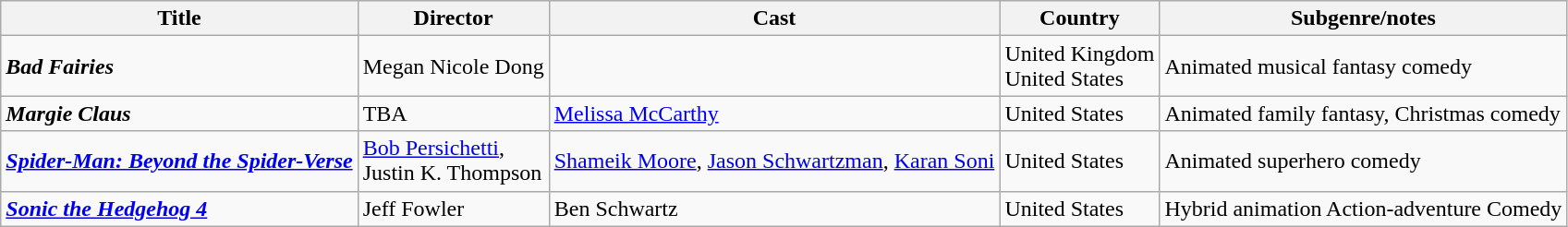<table class="wikitable">
<tr>
<th>Title</th>
<th>Director</th>
<th>Cast</th>
<th>Country</th>
<th>Subgenre/notes</th>
</tr>
<tr>
<td><strong><em>Bad Fairies</em></strong></td>
<td>Megan Nicole Dong</td>
<td></td>
<td>United Kingdom<br>United States</td>
<td>Animated musical fantasy comedy</td>
</tr>
<tr>
<td><strong><em>Margie Claus</em></strong></td>
<td>TBA</td>
<td><a href='#'>Melissa McCarthy</a></td>
<td>United States</td>
<td>Animated family fantasy, Christmas comedy</td>
</tr>
<tr>
<td><strong><em><a href='#'>Spider-Man: Beyond the Spider-Verse</a></em></strong></td>
<td><a href='#'>Bob Persichetti</a>,<br>Justin K. Thompson</td>
<td><a href='#'>Shameik Moore</a>, <a href='#'>Jason Schwartzman</a>, <a href='#'>Karan Soni</a></td>
<td>United States</td>
<td>Animated superhero comedy</td>
</tr>
<tr>
<td><strong><em><a href='#'>Sonic the Hedgehog 4</a></em></strong></td>
<td>Jeff Fowler</td>
<td>Ben Schwartz</td>
<td>United States</td>
<td>Hybrid animation Action-adventure Comedy</td>
</tr>
</table>
